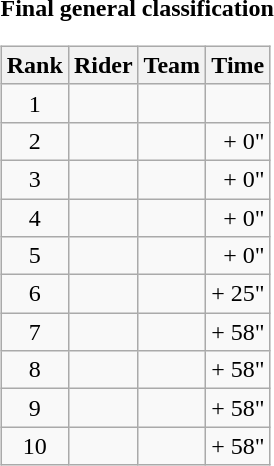<table>
<tr>
<td><strong>Final general classification</strong><br><table class="wikitable">
<tr>
<th scope="col">Rank</th>
<th scope="col">Rider</th>
<th scope="col">Team</th>
<th scope="col">Time</th>
</tr>
<tr>
<td style="text-align:center;">1</td>
<td></td>
<td></td>
<td style="text-align:right;"></td>
</tr>
<tr>
<td style="text-align:center;">2</td>
<td></td>
<td></td>
<td style="text-align:right;">+ 0"</td>
</tr>
<tr>
<td style="text-align:center;">3</td>
<td></td>
<td></td>
<td style="text-align:right;">+ 0"</td>
</tr>
<tr>
<td style="text-align:center;">4</td>
<td></td>
<td></td>
<td style="text-align:right;">+ 0"</td>
</tr>
<tr>
<td style="text-align:center;">5</td>
<td></td>
<td></td>
<td style="text-align:right;">+ 0"</td>
</tr>
<tr>
<td style="text-align:center;">6</td>
<td></td>
<td></td>
<td style="text-align:right;">+ 25"</td>
</tr>
<tr>
<td style="text-align:center;">7</td>
<td></td>
<td></td>
<td style="text-align:right;">+ 58"</td>
</tr>
<tr>
<td style="text-align:center;">8</td>
<td></td>
<td></td>
<td style="text-align:right;">+ 58"</td>
</tr>
<tr>
<td style="text-align:center;">9</td>
<td></td>
<td></td>
<td style="text-align:right;">+ 58"</td>
</tr>
<tr>
<td style="text-align:center;">10</td>
<td></td>
<td></td>
<td style="text-align:right;">+ 58"</td>
</tr>
</table>
</td>
</tr>
</table>
